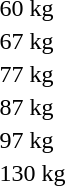<table>
<tr>
<td>60 kg</td>
<td></td>
<td></td>
<td></td>
</tr>
<tr>
<td rowspan=2>67 kg</td>
<td rowspan=2></td>
<td rowspan=2></td>
<td></td>
</tr>
<tr>
<td></td>
</tr>
<tr>
<td>77 kg</td>
<td></td>
<td></td>
<td></td>
</tr>
<tr>
<td>87 kg</td>
<td></td>
<td></td>
<td></td>
</tr>
<tr>
<td>97 kg</td>
<td></td>
<td></td>
<td></td>
</tr>
<tr>
<td>130 kg</td>
<td></td>
<td></td>
<td></td>
</tr>
</table>
